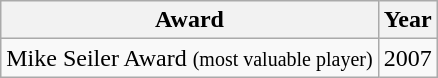<table class="wikitable">
<tr>
<th>Award</th>
<th>Year</th>
</tr>
<tr>
<td>Mike Seiler Award <small>(most valuable player)</small></td>
<td>2007</td>
</tr>
</table>
